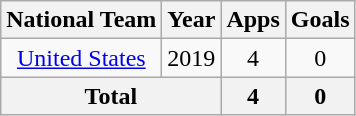<table class="wikitable" style="text-align: center;">
<tr>
<th>National Team</th>
<th>Year</th>
<th>Apps</th>
<th>Goals</th>
</tr>
<tr>
<td><a href='#'>United States</a></td>
<td>2019</td>
<td>4</td>
<td>0</td>
</tr>
<tr>
<th colspan="2"><strong>Total</strong></th>
<th><strong>4</strong></th>
<th><strong>0</strong></th>
</tr>
</table>
